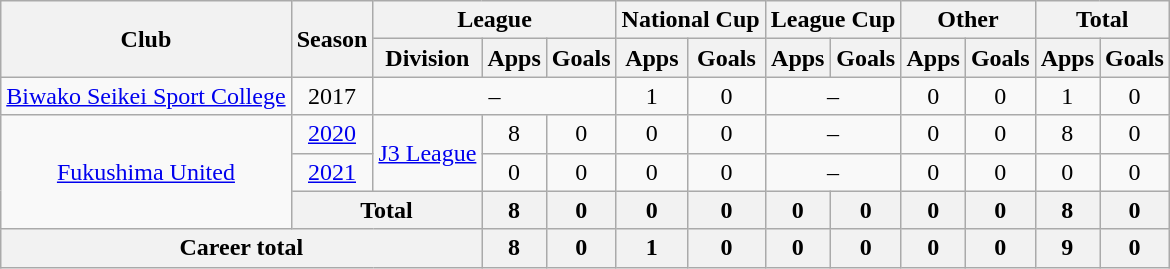<table class="wikitable" style="text-align: center">
<tr>
<th rowspan="2">Club</th>
<th rowspan="2">Season</th>
<th colspan="3">League</th>
<th colspan="2">National Cup</th>
<th colspan="2">League Cup</th>
<th colspan="2">Other</th>
<th colspan="2">Total</th>
</tr>
<tr>
<th>Division</th>
<th>Apps</th>
<th>Goals</th>
<th>Apps</th>
<th>Goals</th>
<th>Apps</th>
<th>Goals</th>
<th>Apps</th>
<th>Goals</th>
<th>Apps</th>
<th>Goals</th>
</tr>
<tr>
<td><a href='#'>Biwako Seikei Sport College</a></td>
<td>2017</td>
<td colspan="3">–</td>
<td>1</td>
<td>0</td>
<td colspan="2">–</td>
<td>0</td>
<td>0</td>
<td>1</td>
<td>0</td>
</tr>
<tr>
<td rowspan="3"><a href='#'>Fukushima United</a></td>
<td><a href='#'>2020</a></td>
<td rowspan="2"><a href='#'>J3 League</a></td>
<td>8</td>
<td>0</td>
<td>0</td>
<td>0</td>
<td colspan="2">–</td>
<td>0</td>
<td>0</td>
<td>8</td>
<td>0</td>
</tr>
<tr>
<td><a href='#'>2021</a></td>
<td>0</td>
<td>0</td>
<td>0</td>
<td>0</td>
<td colspan="2">–</td>
<td>0</td>
<td>0</td>
<td>0</td>
<td>0</td>
</tr>
<tr>
<th colspan=2>Total</th>
<th>8</th>
<th>0</th>
<th>0</th>
<th>0</th>
<th>0</th>
<th>0</th>
<th>0</th>
<th>0</th>
<th>8</th>
<th>0</th>
</tr>
<tr>
<th colspan=3>Career total</th>
<th>8</th>
<th>0</th>
<th>1</th>
<th>0</th>
<th>0</th>
<th>0</th>
<th>0</th>
<th>0</th>
<th>9</th>
<th>0</th>
</tr>
</table>
